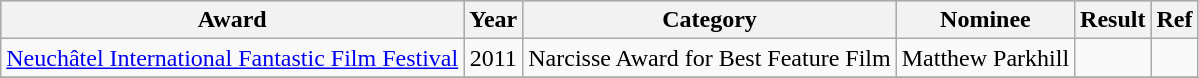<table class="wikitable">
<tr style="background:#b0c4de; text-align:center;">
<th>Award</th>
<th>Year</th>
<th>Category</th>
<th>Nominee</th>
<th>Result</th>
<th>Ref</th>
</tr>
<tr>
<td><a href='#'>Neuchâtel International Fantastic Film Festival</a></td>
<td align="center">2011</td>
<td>Narcisse Award for Best Feature Film</td>
<td>Matthew Parkhill</td>
<td></td>
<td></td>
</tr>
<tr>
</tr>
</table>
